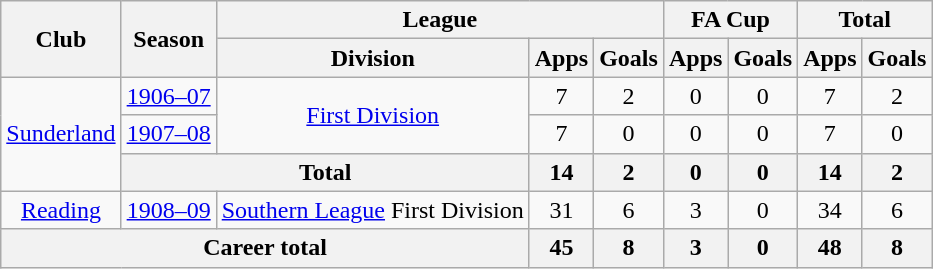<table class="wikitable" style="text-align: center;">
<tr>
<th rowspan="2">Club</th>
<th rowspan="2">Season</th>
<th colspan="3">League</th>
<th colspan="2">FA Cup</th>
<th colspan="2">Total</th>
</tr>
<tr>
<th>Division</th>
<th>Apps</th>
<th>Goals</th>
<th>Apps</th>
<th>Goals</th>
<th>Apps</th>
<th>Goals</th>
</tr>
<tr>
<td rowspan="3"><a href='#'>Sunderland</a></td>
<td><a href='#'>1906–07</a></td>
<td rowspan="2"><a href='#'>First Division</a></td>
<td>7</td>
<td>2</td>
<td>0</td>
<td>0</td>
<td>7</td>
<td>2</td>
</tr>
<tr>
<td><a href='#'>1907–08</a></td>
<td>7</td>
<td>0</td>
<td>0</td>
<td>0</td>
<td>7</td>
<td>0</td>
</tr>
<tr>
<th colspan="2">Total</th>
<th>14</th>
<th>2</th>
<th>0</th>
<th>0</th>
<th>14</th>
<th>2</th>
</tr>
<tr>
<td><a href='#'>Reading</a></td>
<td><a href='#'>1908–09</a></td>
<td><a href='#'>Southern League</a> First Division</td>
<td>31</td>
<td>6</td>
<td>3</td>
<td>0</td>
<td>34</td>
<td>6</td>
</tr>
<tr>
<th colspan="3">Career total</th>
<th>45</th>
<th>8</th>
<th>3</th>
<th>0</th>
<th>48</th>
<th>8</th>
</tr>
</table>
